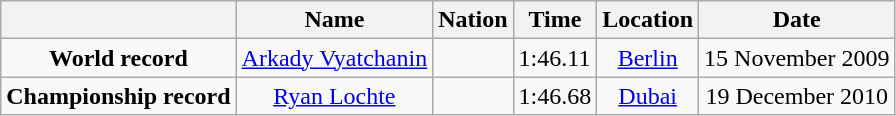<table class=wikitable style=text-align:center>
<tr>
<th></th>
<th>Name</th>
<th>Nation</th>
<th>Time</th>
<th>Location</th>
<th>Date</th>
</tr>
<tr>
<td><strong>World record</strong></td>
<td><a href='#'>Arkady Vyatchanin</a></td>
<td></td>
<td align=left>1:46.11</td>
<td><a href='#'>Berlin</a></td>
<td>15 November 2009</td>
</tr>
<tr>
<td><strong>Championship record</strong></td>
<td><a href='#'>Ryan Lochte</a></td>
<td></td>
<td align=left>1:46.68</td>
<td><a href='#'>Dubai</a></td>
<td>19 December 2010</td>
</tr>
</table>
